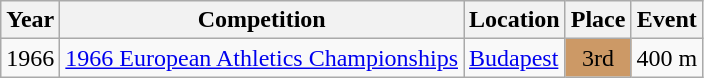<table class="wikitable">
<tr>
<th>Year</th>
<th>Competition</th>
<th>Location</th>
<th>Place</th>
<th>Event</th>
</tr>
<tr>
<td>1966</td>
<td><a href='#'>1966 European Athletics Championships</a></td>
<td><a href='#'>Budapest</a></td>
<td align="center" bgcolor="cc9966">3rd</td>
<td>400 m</td>
</tr>
</table>
